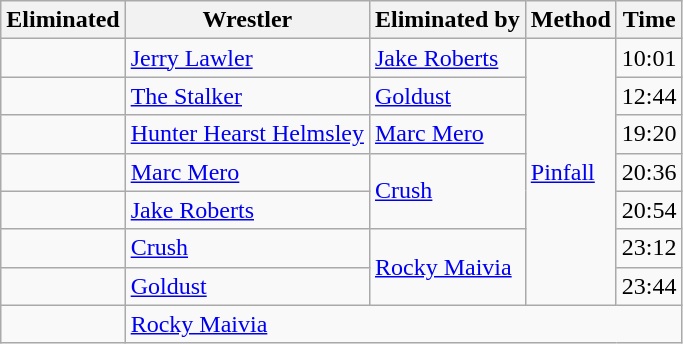<table class="wikitable sortable">
<tr>
<th>Eliminated</th>
<th>Wrestler</th>
<th>Eliminated by</th>
<th>Method</th>
<th>Time</th>
</tr>
<tr>
<td></td>
<td><a href='#'>Jerry Lawler</a></td>
<td><a href='#'>Jake Roberts</a></td>
<td rowspan="7"><a href='#'>Pinfall</a></td>
<td>10:01</td>
</tr>
<tr>
<td></td>
<td><a href='#'>The Stalker</a></td>
<td><a href='#'>Goldust</a></td>
<td>12:44</td>
</tr>
<tr>
<td></td>
<td><a href='#'>Hunter Hearst Helmsley</a></td>
<td><a href='#'>Marc Mero</a></td>
<td>19:20</td>
</tr>
<tr>
<td></td>
<td><a href='#'>Marc Mero</a></td>
<td rowspan="2"><a href='#'>Crush</a></td>
<td>20:36</td>
</tr>
<tr>
<td></td>
<td><a href='#'>Jake Roberts</a></td>
<td>20:54</td>
</tr>
<tr>
<td></td>
<td><a href='#'>Crush</a></td>
<td rowspan="2"><a href='#'>Rocky Maivia</a></td>
<td>23:12</td>
</tr>
<tr>
<td></td>
<td><a href='#'>Goldust</a></td>
<td>23:44</td>
</tr>
<tr>
<td></td>
<td colspan="4"><a href='#'>Rocky Maivia</a></td>
</tr>
</table>
